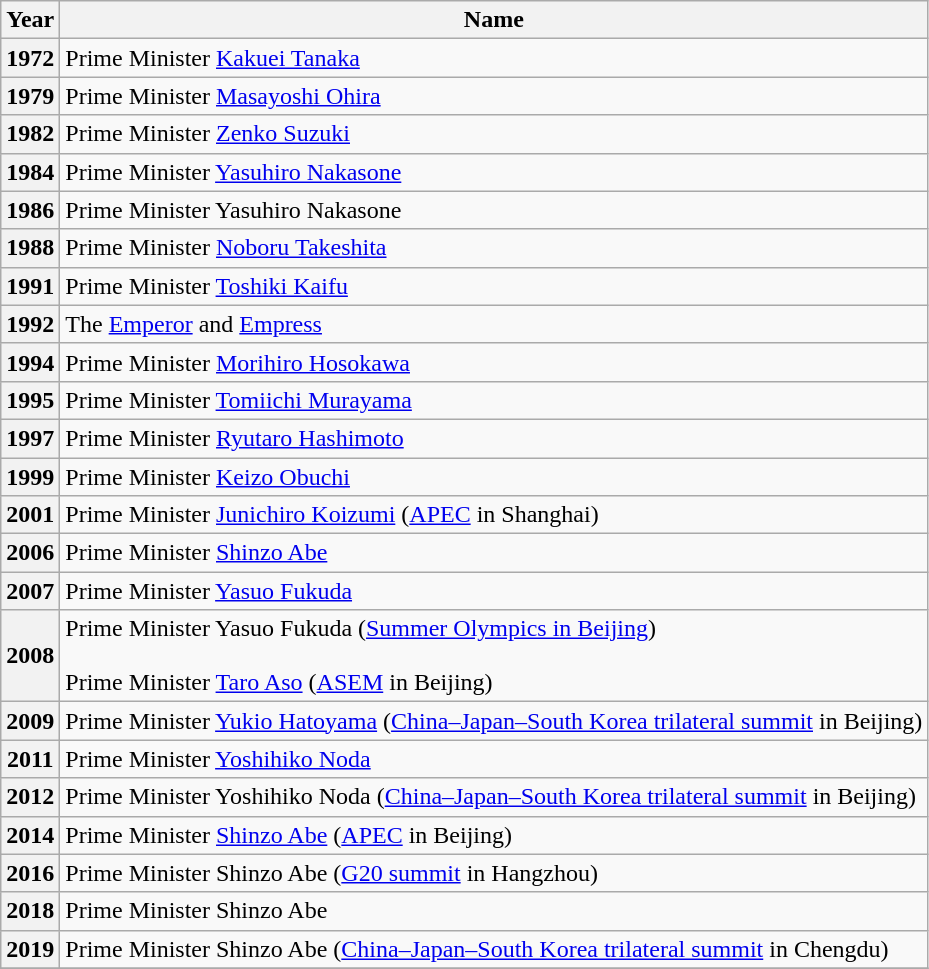<table class="wikitable">
<tr>
<th>Year</th>
<th>Name</th>
</tr>
<tr>
<th>1972</th>
<td>Prime Minister <a href='#'>Kakuei Tanaka</a></td>
</tr>
<tr>
<th>1979</th>
<td>Prime Minister <a href='#'>Masayoshi Ohira</a></td>
</tr>
<tr>
<th>1982</th>
<td>Prime Minister <a href='#'>Zenko Suzuki</a></td>
</tr>
<tr>
<th>1984</th>
<td>Prime Minister <a href='#'>Yasuhiro Nakasone</a></td>
</tr>
<tr>
<th>1986</th>
<td>Prime Minister Yasuhiro Nakasone</td>
</tr>
<tr>
<th>1988</th>
<td>Prime Minister <a href='#'>Noboru Takeshita</a></td>
</tr>
<tr>
<th>1991</th>
<td>Prime Minister <a href='#'>Toshiki Kaifu</a></td>
</tr>
<tr>
<th>1992</th>
<td>The <a href='#'>Emperor</a> and <a href='#'>Empress</a></td>
</tr>
<tr>
<th>1994</th>
<td>Prime Minister <a href='#'>Morihiro Hosokawa</a></td>
</tr>
<tr>
<th>1995</th>
<td>Prime Minister <a href='#'>Tomiichi Murayama</a></td>
</tr>
<tr>
<th>1997</th>
<td>Prime Minister <a href='#'>Ryutaro Hashimoto</a></td>
</tr>
<tr>
<th>1999</th>
<td>Prime Minister <a href='#'>Keizo Obuchi</a></td>
</tr>
<tr>
<th>2001</th>
<td>Prime Minister <a href='#'>Junichiro Koizumi</a> (<a href='#'>APEC</a> in Shanghai)</td>
</tr>
<tr>
<th>2006</th>
<td>Prime Minister <a href='#'>Shinzo Abe</a></td>
</tr>
<tr>
<th>2007</th>
<td>Prime Minister <a href='#'>Yasuo Fukuda</a></td>
</tr>
<tr>
<th>2008</th>
<td>Prime Minister Yasuo Fukuda (<a href='#'>Summer Olympics in Beijing</a>)<div><br>Prime Minister <a href='#'>Taro Aso</a> (<a href='#'>ASEM</a> in Beijing)</div></td>
</tr>
<tr>
<th>2009</th>
<td>Prime Minister <a href='#'>Yukio Hatoyama</a> (<a href='#'>China–Japan–South Korea trilateral summit</a> in Beijing)</td>
</tr>
<tr>
<th>2011</th>
<td>Prime Minister <a href='#'>Yoshihiko Noda</a></td>
</tr>
<tr>
<th>2012</th>
<td>Prime Minister Yoshihiko Noda (<a href='#'>China–Japan–South Korea trilateral summit</a> in Beijing)</td>
</tr>
<tr>
<th>2014</th>
<td>Prime Minister <a href='#'>Shinzo Abe</a> (<a href='#'>APEC</a> in Beijing)</td>
</tr>
<tr>
<th>2016</th>
<td>Prime Minister Shinzo Abe (<a href='#'>G20 summit</a> in Hangzhou)</td>
</tr>
<tr>
<th>2018</th>
<td>Prime Minister Shinzo Abe</td>
</tr>
<tr>
<th>2019</th>
<td>Prime Minister Shinzo Abe (<a href='#'>China–Japan–South Korea trilateral summit</a> in Chengdu)</td>
</tr>
<tr>
</tr>
</table>
